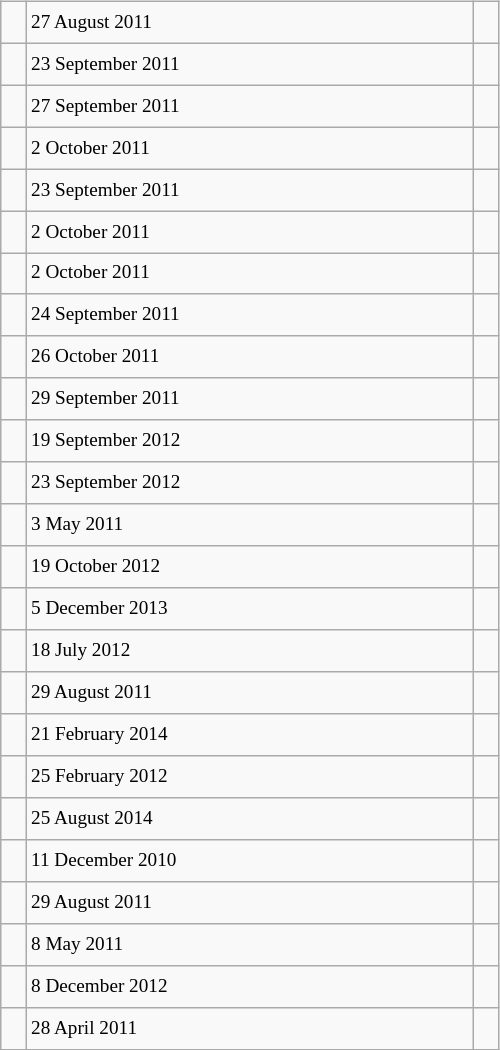<table class="wikitable" style="font-size: 80%; float: left; width: 26em; margin-right: 1em; height: 700px">
<tr>
<td></td>
<td>27 August 2011</td>
<td></td>
</tr>
<tr>
<td></td>
<td>23 September 2011</td>
<td></td>
</tr>
<tr>
<td></td>
<td>27 September 2011</td>
<td></td>
</tr>
<tr>
<td></td>
<td>2 October 2011</td>
<td></td>
</tr>
<tr>
<td></td>
<td>23 September 2011</td>
<td></td>
</tr>
<tr>
<td></td>
<td>2 October 2011</td>
<td></td>
</tr>
<tr>
<td></td>
<td>2 October 2011</td>
<td></td>
</tr>
<tr>
<td></td>
<td>24 September 2011</td>
<td></td>
</tr>
<tr>
<td></td>
<td>26 October 2011</td>
<td></td>
</tr>
<tr>
<td></td>
<td>29 September 2011</td>
<td></td>
</tr>
<tr>
<td></td>
<td>19 September 2012</td>
<td></td>
</tr>
<tr>
<td></td>
<td>23 September 2012</td>
<td></td>
</tr>
<tr>
<td></td>
<td>3 May 2011</td>
<td></td>
</tr>
<tr>
<td></td>
<td>19 October 2012</td>
<td></td>
</tr>
<tr>
<td></td>
<td>5 December 2013</td>
<td></td>
</tr>
<tr>
<td></td>
<td>18 July 2012</td>
<td></td>
</tr>
<tr>
<td></td>
<td>29 August 2011</td>
<td></td>
</tr>
<tr>
<td></td>
<td>21 February 2014</td>
<td></td>
</tr>
<tr>
<td></td>
<td>25 February 2012</td>
<td></td>
</tr>
<tr>
<td></td>
<td>25 August 2014</td>
<td></td>
</tr>
<tr>
<td></td>
<td>11 December 2010</td>
<td></td>
</tr>
<tr>
<td></td>
<td>29 August 2011</td>
<td></td>
</tr>
<tr>
<td></td>
<td>8 May 2011</td>
<td></td>
</tr>
<tr>
<td></td>
<td>8 December 2012</td>
<td></td>
</tr>
<tr>
<td></td>
<td>28 April 2011</td>
<td></td>
</tr>
</table>
